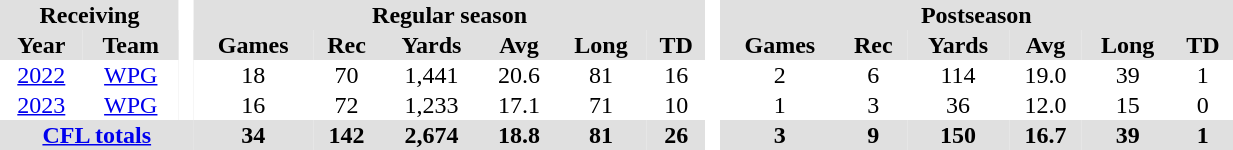<table BORDER="0" CELLPADDING="1" CELLSPACING="0" width="65%" style="text-align:center">
<tr bgcolor="#e0e0e0">
<th colspan="2">Receiving</th>
<th rowspan="99" bgcolor="#ffffff"> </th>
<th colspan="6">Regular season</th>
<th rowspan="99" bgcolor="#ffffff"> </th>
<th colspan="6">Postseason</th>
</tr>
<tr bgcolor="#e0e0e0">
<th>Year</th>
<th>Team</th>
<th>Games</th>
<th>Rec</th>
<th>Yards</th>
<th>Avg</th>
<th>Long</th>
<th>TD</th>
<th>Games</th>
<th>Rec</th>
<th>Yards</th>
<th>Avg</th>
<th>Long</th>
<th>TD</th>
</tr>
<tr ALIGN="center">
<td><a href='#'>2022</a></td>
<td><a href='#'>WPG</a></td>
<td>18</td>
<td>70</td>
<td>1,441</td>
<td>20.6</td>
<td>81</td>
<td>16</td>
<td>2</td>
<td>6</td>
<td>114</td>
<td>19.0</td>
<td>39</td>
<td>1</td>
</tr>
<tr ALIGN="center">
<td><a href='#'>2023</a></td>
<td><a href='#'>WPG</a></td>
<td>16</td>
<td>72</td>
<td>1,233</td>
<td>17.1</td>
<td>71</td>
<td>10</td>
<td>1</td>
<td>3</td>
<td>36</td>
<td>12.0</td>
<td>15</td>
<td>0</td>
</tr>
<tr bgcolor="#e0e0e0">
<th colspan="3"><a href='#'>CFL totals</a></th>
<th>34</th>
<th>142</th>
<th>2,674</th>
<th>18.8</th>
<th>81</th>
<th>26</th>
<th>3</th>
<th>9</th>
<th>150</th>
<th>16.7</th>
<th>39</th>
<th>1</th>
</tr>
</table>
